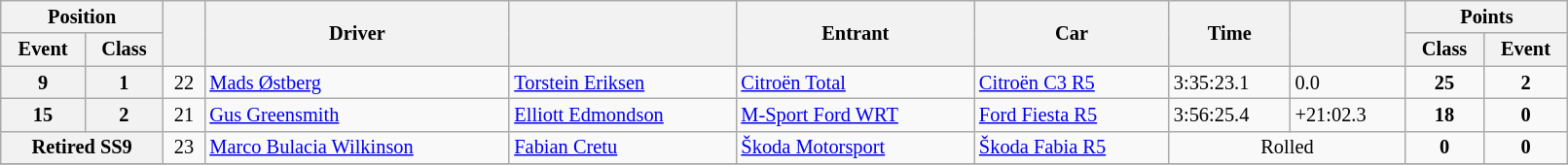<table class="wikitable" width=85% style="font-size: 85%;">
<tr>
<th colspan="2">Position</th>
<th rowspan="2"></th>
<th rowspan="2">Driver</th>
<th rowspan="2"></th>
<th rowspan="2">Entrant</th>
<th rowspan="2">Car</th>
<th rowspan="2">Time</th>
<th rowspan="2"></th>
<th colspan="2">Points</th>
</tr>
<tr>
<th>Event</th>
<th>Class</th>
<th>Class</th>
<th>Event</th>
</tr>
<tr>
<th>9</th>
<th>1</th>
<td align="center">22</td>
<td><a href='#'>Mads Østberg</a></td>
<td><a href='#'>Torstein Eriksen</a></td>
<td><a href='#'>Citroën Total</a></td>
<td><a href='#'>Citroën C3 R5</a></td>
<td>3:35:23.1</td>
<td>0.0</td>
<td align="center"><strong>25</strong></td>
<td align="center"><strong>2</strong></td>
</tr>
<tr>
<th>15</th>
<th>2</th>
<td align="center">21</td>
<td><a href='#'>Gus Greensmith</a></td>
<td nowrap><a href='#'>Elliott Edmondson</a></td>
<td nowrap><a href='#'>M-Sport Ford WRT</a></td>
<td><a href='#'>Ford Fiesta R5</a></td>
<td>3:56:25.4</td>
<td>+21:02.3</td>
<td align="center"><strong>18</strong></td>
<td align="center"><strong>0</strong></td>
</tr>
<tr>
<th colspan="2">Retired SS9</th>
<td align="center">23</td>
<td nowrap><a href='#'>Marco Bulacia Wilkinson</a></td>
<td nowrap><a href='#'>Fabian Cretu</a></td>
<td nowrap><a href='#'>Škoda Motorsport</a></td>
<td nowrap><a href='#'>Škoda Fabia R5</a></td>
<td align="center" colspan="2">Rolled</td>
<td align="center"><strong>0</strong></td>
<td align="center"><strong>0</strong></td>
</tr>
<tr>
</tr>
</table>
